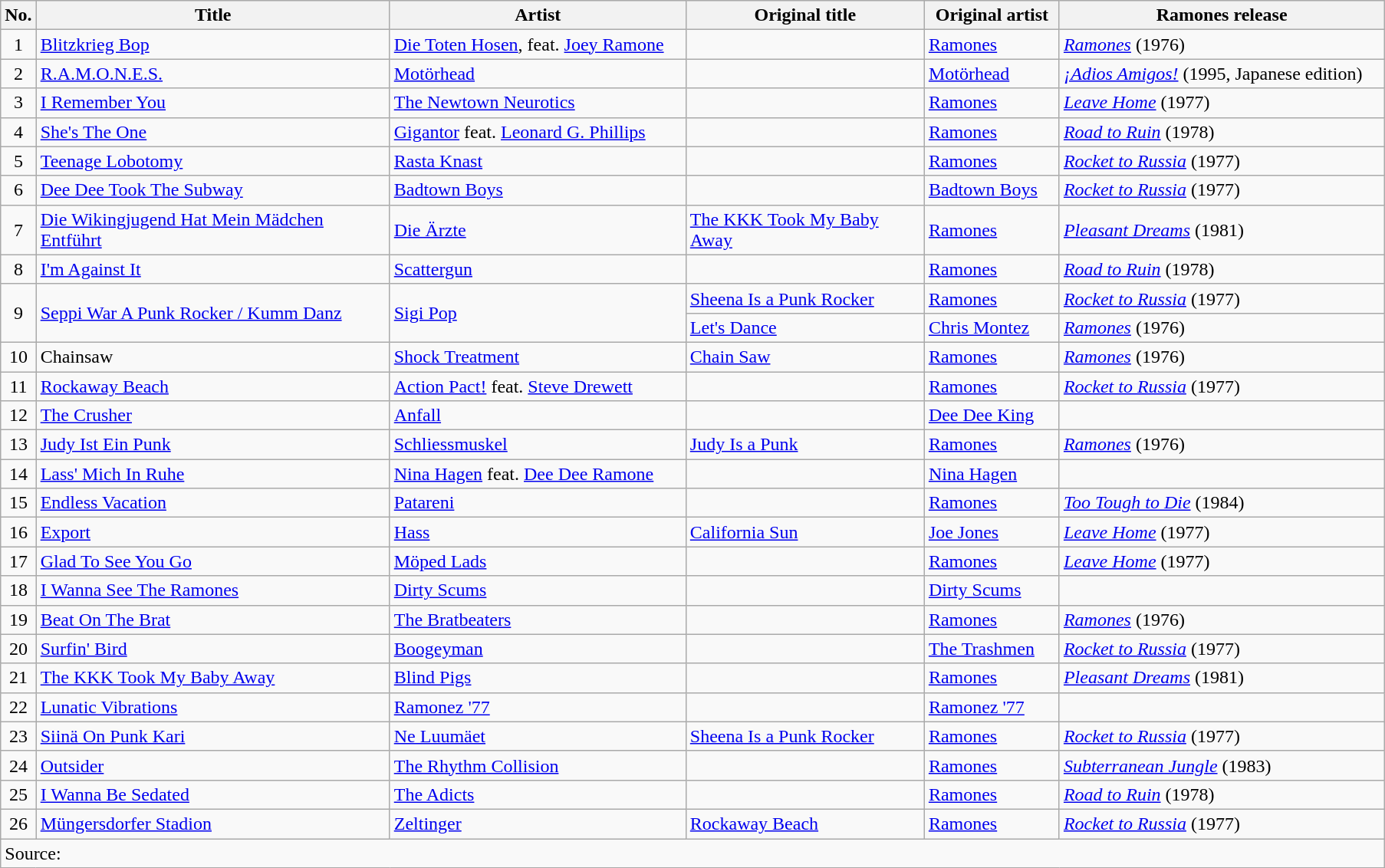<table class="wikitable">
<tr>
<th>No.</th>
<th style="width:300px">Title</th>
<th style="width:250px">Artist</th>
<th style="width:200px">Original title</th>
<th style="width:110px">Original artist</th>
<th style="width:275px">Ramones release</th>
</tr>
<tr>
<td align=center>1</td>
<td><a href='#'>Blitzkrieg Bop</a></td>
<td><a href='#'>Die Toten Hosen</a>, feat. <a href='#'>Joey Ramone</a></td>
<td></td>
<td><a href='#'>Ramones</a></td>
<td><em><a href='#'>Ramones</a></em> (1976)</td>
</tr>
<tr>
<td align=center>2</td>
<td><a href='#'>R.A.M.O.N.E.S.</a></td>
<td><a href='#'>Motörhead</a></td>
<td></td>
<td><a href='#'>Motörhead</a></td>
<td><em><a href='#'>¡Adios Amigos!</a></em> (1995, Japanese edition)</td>
</tr>
<tr>
<td align=center>3</td>
<td><a href='#'>I Remember You</a></td>
<td><a href='#'>The Newtown Neurotics</a></td>
<td></td>
<td><a href='#'>Ramones</a></td>
<td><em><a href='#'>Leave Home</a></em> (1977)</td>
</tr>
<tr>
<td align=center>4</td>
<td><a href='#'>She's The One</a></td>
<td><a href='#'>Gigantor</a> feat. <a href='#'>Leonard G. Phillips</a></td>
<td></td>
<td><a href='#'>Ramones</a></td>
<td><em><a href='#'>Road to Ruin</a></em> (1978)</td>
</tr>
<tr>
<td align=center>5</td>
<td><a href='#'>Teenage Lobotomy</a></td>
<td><a href='#'>Rasta Knast</a></td>
<td></td>
<td><a href='#'>Ramones</a></td>
<td><em><a href='#'>Rocket to Russia</a></em> (1977)</td>
</tr>
<tr>
<td align=center>6</td>
<td><a href='#'>Dee Dee Took The Subway</a></td>
<td><a href='#'>Badtown Boys</a></td>
<td></td>
<td><a href='#'>Badtown Boys</a></td>
<td><em><a href='#'>Rocket to Russia</a></em> (1977)</td>
</tr>
<tr>
<td align=center>7</td>
<td><a href='#'>Die Wikingjugend Hat Mein Mädchen Entführt</a></td>
<td><a href='#'>Die Ärzte</a></td>
<td><a href='#'>The KKK Took My Baby Away</a></td>
<td><a href='#'>Ramones</a></td>
<td><em><a href='#'>Pleasant Dreams</a></em> (1981)</td>
</tr>
<tr>
<td align=center>8</td>
<td><a href='#'>I'm Against It</a></td>
<td><a href='#'>Scattergun</a></td>
<td></td>
<td><a href='#'>Ramones</a></td>
<td><em><a href='#'>Road to Ruin</a></em> (1978)</td>
</tr>
<tr>
<td align=center rowspan=2>9</td>
<td rowspan=2><a href='#'>Seppi War A Punk Rocker / Kumm Danz</a></td>
<td rowspan=2><a href='#'>Sigi Pop</a></td>
<td><a href='#'>Sheena Is a Punk Rocker</a></td>
<td><a href='#'>Ramones</a></td>
<td><em><a href='#'>Rocket to Russia</a></em> (1977)</td>
</tr>
<tr>
<td><a href='#'>Let's Dance</a></td>
<td><a href='#'>Chris Montez</a></td>
<td><em><a href='#'>Ramones</a></em> (1976)</td>
</tr>
<tr>
<td align=center>10</td>
<td>Chainsaw</td>
<td><a href='#'>Shock Treatment</a></td>
<td><a href='#'>Chain Saw</a></td>
<td><a href='#'>Ramones</a></td>
<td><em><a href='#'>Ramones</a></em> (1976)</td>
</tr>
<tr>
<td align=center>11</td>
<td><a href='#'>Rockaway Beach</a></td>
<td><a href='#'>Action Pact!</a> feat. <a href='#'>Steve Drewett</a></td>
<td></td>
<td><a href='#'>Ramones</a></td>
<td><em><a href='#'>Rocket to Russia</a></em> (1977)</td>
</tr>
<tr>
<td align=center>12</td>
<td><a href='#'>The Crusher</a></td>
<td><a href='#'>Anfall</a></td>
<td></td>
<td><a href='#'>Dee Dee King</a></td>
<td></td>
</tr>
<tr>
<td align=center>13</td>
<td><a href='#'>Judy Ist Ein Punk</a></td>
<td><a href='#'>Schliessmuskel</a></td>
<td><a href='#'>Judy Is a Punk</a></td>
<td><a href='#'>Ramones</a></td>
<td><em><a href='#'>Ramones</a></em> (1976)</td>
</tr>
<tr>
<td align=center>14</td>
<td><a href='#'>Lass' Mich In Ruhe</a></td>
<td><a href='#'>Nina Hagen</a> feat. <a href='#'>Dee Dee Ramone</a></td>
<td></td>
<td><a href='#'>Nina Hagen</a></td>
<td></td>
</tr>
<tr>
<td align=center>15</td>
<td><a href='#'>Endless Vacation</a></td>
<td><a href='#'>Patareni</a></td>
<td></td>
<td><a href='#'>Ramones</a></td>
<td><em><a href='#'>Too Tough to Die</a></em> (1984)</td>
</tr>
<tr>
<td align=center>16</td>
<td><a href='#'>Export</a></td>
<td><a href='#'>Hass</a></td>
<td><a href='#'>California Sun</a></td>
<td><a href='#'>Joe Jones</a></td>
<td><em><a href='#'>Leave Home</a></em> (1977)</td>
</tr>
<tr>
<td align=center>17</td>
<td><a href='#'>Glad To See You Go</a></td>
<td><a href='#'>Möped Lads</a></td>
<td></td>
<td><a href='#'>Ramones</a></td>
<td><em><a href='#'>Leave Home</a></em> (1977)</td>
</tr>
<tr>
<td align=center>18</td>
<td><a href='#'>I Wanna See The Ramones</a></td>
<td><a href='#'>Dirty Scums</a></td>
<td></td>
<td><a href='#'>Dirty Scums</a></td>
<td></td>
</tr>
<tr>
<td align=center>19</td>
<td><a href='#'>Beat On The Brat</a></td>
<td><a href='#'>The Bratbeaters</a></td>
<td></td>
<td><a href='#'>Ramones</a></td>
<td><em><a href='#'>Ramones</a></em> (1976)</td>
</tr>
<tr>
<td align=center>20</td>
<td><a href='#'>Surfin' Bird</a></td>
<td><a href='#'>Boogeyman</a></td>
<td></td>
<td><a href='#'>The Trashmen</a></td>
<td><em><a href='#'>Rocket to Russia</a></em> (1977)</td>
</tr>
<tr>
<td align=center>21</td>
<td><a href='#'>The KKK Took My Baby Away</a></td>
<td><a href='#'>Blind Pigs</a></td>
<td></td>
<td><a href='#'>Ramones</a></td>
<td><em><a href='#'>Pleasant Dreams</a></em> (1981)</td>
</tr>
<tr>
<td align=center>22</td>
<td><a href='#'>Lunatic Vibrations</a></td>
<td><a href='#'>Ramonez '77</a></td>
<td></td>
<td><a href='#'>Ramonez '77</a></td>
<td></td>
</tr>
<tr>
<td align=center>23</td>
<td><a href='#'>Siinä On Punk Kari</a></td>
<td><a href='#'>Ne Luumäet</a></td>
<td><a href='#'>Sheena Is a Punk Rocker</a></td>
<td><a href='#'>Ramones</a></td>
<td><em><a href='#'>Rocket to Russia</a></em> (1977)</td>
</tr>
<tr>
<td align=center>24</td>
<td><a href='#'>Outsider</a></td>
<td><a href='#'>The Rhythm Collision</a></td>
<td></td>
<td><a href='#'>Ramones</a></td>
<td><em><a href='#'>Subterranean Jungle</a></em> (1983)</td>
</tr>
<tr>
<td align=center>25</td>
<td><a href='#'>I Wanna Be Sedated</a></td>
<td><a href='#'>The Adicts</a></td>
<td></td>
<td><a href='#'>Ramones</a></td>
<td><em><a href='#'>Road to Ruin</a></em> (1978)</td>
</tr>
<tr>
<td align=center>26</td>
<td><a href='#'>Müngersdorfer Stadion</a></td>
<td><a href='#'>Zeltinger</a></td>
<td><a href='#'>Rockaway Beach</a></td>
<td><a href='#'>Ramones</a></td>
<td><em><a href='#'>Rocket to Russia</a></em> (1977)</td>
</tr>
<tr>
<td colspan=6>Source:</td>
</tr>
</table>
